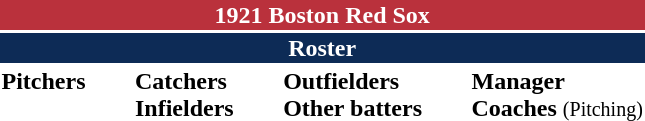<table class="toccolours" style="text-align: left;">
<tr>
<th colspan="10" style="background-color: #ba313c; color: white; text-align: center;">1921 Boston Red Sox</th>
</tr>
<tr>
<td colspan="10" style="background-color:#0d2b56; color: white; text-align: center;"><strong>Roster</strong></td>
</tr>
<tr>
<td valign="top"><strong>Pitchers</strong><br>








</td>
<td width="25px"></td>
<td valign="top"><strong>Catchers</strong><br>


<strong>Infielders</strong>



 
</td>
<td width="25px"></td>
<td valign="top"><strong>Outfielders</strong><br>







<strong>Other batters</strong>
</td>
<td width="25px"></td>
<td valign="top"><strong>Manager</strong><br>
<strong>Coaches</strong>
 <small>(Pitching)</small></td>
</tr>
<tr>
</tr>
</table>
